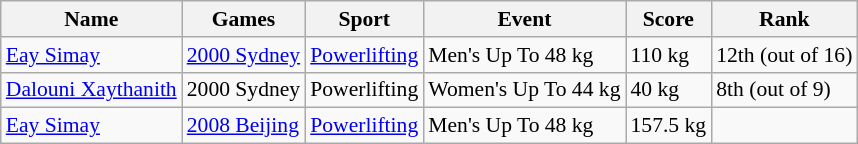<table class="wikitable sortable" style="font-size:90%">
<tr>
<th>Name</th>
<th>Games</th>
<th>Sport</th>
<th>Event</th>
<th>Score</th>
<th>Rank</th>
</tr>
<tr>
<td><a href='#'>Eay Simay</a></td>
<td><a href='#'>2000 Sydney</a></td>
<td><a href='#'>Powerlifting</a></td>
<td>Men's Up To 48 kg</td>
<td>110 kg</td>
<td>12th (out of 16)</td>
</tr>
<tr>
<td><a href='#'>Dalouni Xaythanith</a></td>
<td>2000 Sydney</td>
<td>Powerlifting</td>
<td>Women's Up To 44 kg</td>
<td>40 kg</td>
<td>8th (out of 9)</td>
</tr>
<tr>
<td><a href='#'>Eay Simay</a></td>
<td><a href='#'>2008 Beijing</a></td>
<td><a href='#'>Powerlifting</a></td>
<td>Men's Up To 48 kg</td>
<td>157.5 kg</td>
<td></td>
</tr>
</table>
